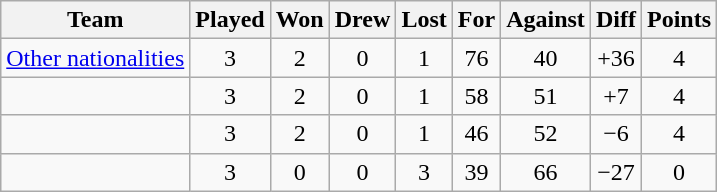<table class="wikitable" style="text-align:center">
<tr>
<th>Team</th>
<th>Played</th>
<th>Won</th>
<th>Drew</th>
<th>Lost</th>
<th>For</th>
<th>Against</th>
<th>Diff</th>
<th>Points</th>
</tr>
<tr>
<td align=left> <a href='#'>Other nationalities</a></td>
<td>3</td>
<td>2</td>
<td>0</td>
<td>1</td>
<td>76</td>
<td>40</td>
<td>+36</td>
<td>4</td>
</tr>
<tr>
<td align=left></td>
<td>3</td>
<td>2</td>
<td>0</td>
<td>1</td>
<td>58</td>
<td>51</td>
<td>+7</td>
<td>4</td>
</tr>
<tr>
<td align=left></td>
<td>3</td>
<td>2</td>
<td>0</td>
<td>1</td>
<td>46</td>
<td>52</td>
<td>−6</td>
<td>4</td>
</tr>
<tr>
<td align=left></td>
<td>3</td>
<td>0</td>
<td>0</td>
<td>3</td>
<td>39</td>
<td>66</td>
<td>−27</td>
<td>0</td>
</tr>
</table>
